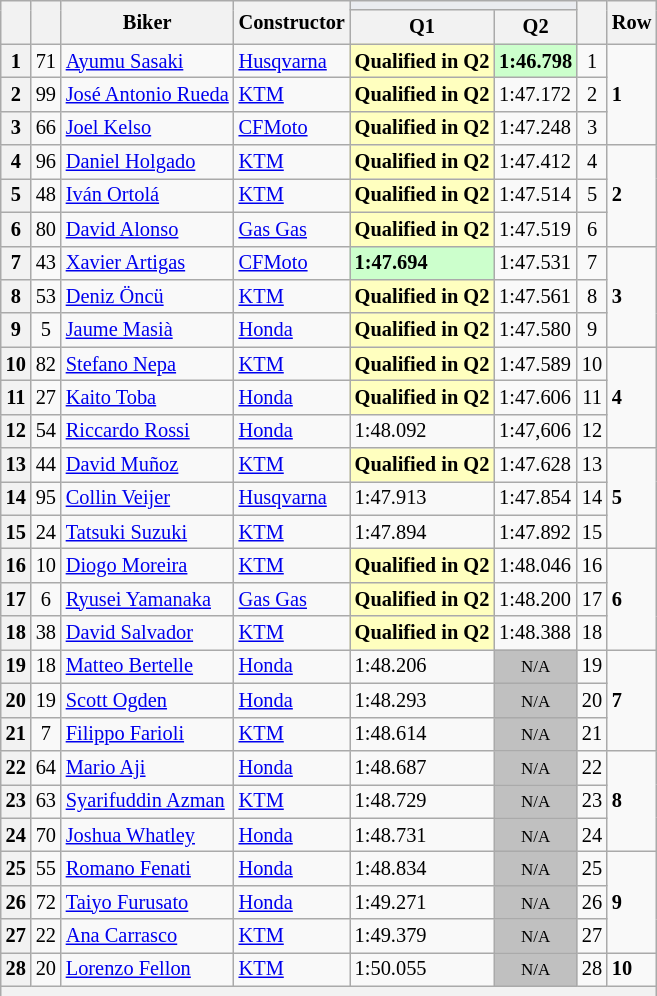<table class="wikitable sortable" style="font-size: 85%;">
<tr>
<th rowspan="2"></th>
<th rowspan="2"></th>
<th rowspan="2">Biker</th>
<th rowspan="2">Constructor</th>
<th colspan="2" style="background:#eaecf0; text-align:center;"></th>
<th rowspan="2"></th>
<th rowspan="2">Row</th>
</tr>
<tr>
<th scope="col">Q1</th>
<th scope="col">Q2</th>
</tr>
<tr>
<th scope="row">1</th>
<td align="center">71</td>
<td> <a href='#'>Ayumu Sasaki</a></td>
<td><a href='#'>Husqvarna</a></td>
<td style="background:#ffffbf;"><strong>Qualified in Q2</strong></td>
<td style="background:#ccffcc;"><strong>1:46.798</strong></td>
<td align="center">1</td>
<td rowspan="3"><strong>1</strong></td>
</tr>
<tr>
<th scope="row">2</th>
<td align="center">99</td>
<td> <a href='#'>José Antonio Rueda</a></td>
<td><a href='#'>KTM</a></td>
<td style="background:#ffffbf;"><strong>Qualified in Q2</strong></td>
<td>1:47.172</td>
<td align="center">2</td>
</tr>
<tr>
<th scope="row">3</th>
<td align="center">66</td>
<td> <a href='#'>Joel Kelso</a></td>
<td><a href='#'>CFMoto</a></td>
<td style="background:#ffffbf;"><strong>Qualified in Q2</strong></td>
<td>1:47.248</td>
<td align="center">3</td>
</tr>
<tr>
<th scope="row">4</th>
<td align="center">96</td>
<td> <a href='#'>Daniel Holgado</a></td>
<td><a href='#'>KTM</a></td>
<td style="background:#ffffbf;"><strong>Qualified in Q2</strong></td>
<td>1:47.412</td>
<td align="center">4</td>
<td rowspan="3"><strong>2</strong></td>
</tr>
<tr>
<th scope="row">5</th>
<td align="center">48</td>
<td> <a href='#'>Iván Ortolá</a></td>
<td><a href='#'>KTM</a></td>
<td style="background:#ffffbf;"><strong>Qualified in Q2</strong></td>
<td>1:47.514</td>
<td align="center">5</td>
</tr>
<tr>
<th scope="row">6</th>
<td align="center">80</td>
<td> <a href='#'>David Alonso</a></td>
<td><a href='#'>Gas Gas</a></td>
<td style="background:#ffffbf;"><strong>Qualified in Q2</strong></td>
<td>1:47.519</td>
<td align="center">6</td>
</tr>
<tr>
<th scope="row">7</th>
<td align="center">43</td>
<td> <a href='#'>Xavier Artigas</a></td>
<td><a href='#'>CFMoto</a></td>
<td style="background:#ccffcc;"><strong>1:47.694</strong></td>
<td>1:47.531</td>
<td align="center">7</td>
<td rowspan="3"><strong>3</strong></td>
</tr>
<tr>
<th scope="row">8</th>
<td align="center">53</td>
<td> <a href='#'>Deniz Öncü</a></td>
<td><a href='#'>KTM</a></td>
<td style="background:#ffffbf;"><strong>Qualified in Q2</strong></td>
<td>1:47.561</td>
<td align="center">8</td>
</tr>
<tr>
<th scope="row">9</th>
<td align="center">5</td>
<td> <a href='#'>Jaume Masià</a></td>
<td><a href='#'>Honda</a></td>
<td style="background:#ffffbf;"><strong>Qualified in Q2</strong></td>
<td>1:47.580</td>
<td align="center">9</td>
</tr>
<tr>
<th scope="row">10</th>
<td align="center">82</td>
<td> <a href='#'>Stefano Nepa</a></td>
<td><a href='#'>KTM</a></td>
<td style="background:#ffffbf;"><strong>Qualified in Q2</strong></td>
<td>1:47.589</td>
<td align="center">10</td>
<td rowspan="3"><strong>4</strong></td>
</tr>
<tr>
<th scope="row">11</th>
<td align="center">27</td>
<td> <a href='#'>Kaito Toba</a></td>
<td><a href='#'>Honda</a></td>
<td style="background:#ffffbf;"><strong>Qualified in Q2</strong></td>
<td>1:47.606</td>
<td align="center">11</td>
</tr>
<tr>
<th scope="row">12</th>
<td align="center">54</td>
<td> <a href='#'>Riccardo Rossi</a></td>
<td><a href='#'>Honda</a></td>
<td>1:48.092</td>
<td>1:47,606</td>
<td align="center">12</td>
</tr>
<tr>
<th scope="row">13</th>
<td align="center">44</td>
<td> <a href='#'>David Muñoz</a></td>
<td><a href='#'>KTM</a></td>
<td style="background:#ffffbf;"><strong>Qualified in Q2</strong></td>
<td>1:47.628</td>
<td align="center">13</td>
<td rowspan="3"><strong>5</strong></td>
</tr>
<tr>
<th scope="row">14</th>
<td align="center">95</td>
<td> <a href='#'>Collin Veijer</a></td>
<td><a href='#'>Husqvarna</a></td>
<td>1:47.913</td>
<td>1:47.854</td>
<td align="center">14</td>
</tr>
<tr>
<th scope="row">15</th>
<td align="center">24</td>
<td> <a href='#'>Tatsuki Suzuki</a></td>
<td><a href='#'>KTM</a></td>
<td>1:47.894</td>
<td>1:47.892</td>
<td align="center">15</td>
</tr>
<tr>
<th scope="row">16</th>
<td align="center">10</td>
<td> <a href='#'>Diogo Moreira</a></td>
<td><a href='#'>KTM</a></td>
<td style="background:#ffffbf;"><strong>Qualified in Q2</strong></td>
<td>1:48.046</td>
<td align="center">16</td>
<td rowspan="3"><strong>6</strong></td>
</tr>
<tr>
<th scope="row">17</th>
<td align="center">6</td>
<td> <a href='#'>Ryusei Yamanaka</a></td>
<td><a href='#'>Gas Gas</a></td>
<td style="background:#ffffbf;"><strong>Qualified in Q2</strong></td>
<td>1:48.200</td>
<td align="center">17</td>
</tr>
<tr>
<th scope="row">18</th>
<td align="center">38</td>
<td> <a href='#'>David Salvador</a></td>
<td><a href='#'>KTM</a></td>
<td style="background:#ffffbf;"><strong>Qualified in Q2</strong></td>
<td>1:48.388</td>
<td align="center">18</td>
</tr>
<tr>
<th scope="row">19</th>
<td align="center">18</td>
<td> <a href='#'>Matteo Bertelle</a></td>
<td><a href='#'>Honda</a></td>
<td>1:48.206</td>
<td style="background: silver" align="center" data-sort-value="19"><small>N/A</small></td>
<td align="center">19</td>
<td rowspan="3"><strong>7</strong></td>
</tr>
<tr>
<th scope="row">20</th>
<td align="center">19</td>
<td> <a href='#'>Scott Ogden</a></td>
<td><a href='#'>Honda</a></td>
<td>1:48.293</td>
<td style="background: silver" align="center" data-sort-value="20"><small>N/A</small></td>
<td align="center">20</td>
</tr>
<tr>
<th scope="row">21</th>
<td align="center">7</td>
<td> <a href='#'>Filippo Farioli</a></td>
<td><a href='#'>KTM</a></td>
<td>1:48.614</td>
<td style="background: silver" align="center" data-sort-value="21"><small>N/A</small></td>
<td align="center">21</td>
</tr>
<tr>
<th scope="row">22</th>
<td align="center">64</td>
<td> <a href='#'>Mario Aji</a></td>
<td><a href='#'>Honda</a></td>
<td>1:48.687</td>
<td style="background: silver" align="center" data-sort-value="22"><small>N/A</small></td>
<td align="center">22</td>
<td rowspan="3"><strong>8</strong></td>
</tr>
<tr>
<th scope="row">23</th>
<td align="center">63</td>
<td> <a href='#'>Syarifuddin Azman</a></td>
<td><a href='#'>KTM</a></td>
<td>1:48.729</td>
<td style="background: silver" align="center" data-sort-value="23"><small>N/A</small></td>
<td align="center">23</td>
</tr>
<tr>
<th scope="row">24</th>
<td align="center">70</td>
<td> <a href='#'>Joshua Whatley</a></td>
<td><a href='#'>Honda</a></td>
<td>1:48.731</td>
<td style="background: silver" align="center" data-sort-value="25"><small>N/A</small></td>
<td align="center">24</td>
</tr>
<tr>
<th scope="row">25</th>
<td align="center">55</td>
<td> <a href='#'>Romano Fenati</a></td>
<td><a href='#'>Honda</a></td>
<td>1:48.834</td>
<td style="background: silver" align="center" data-sort-value="26"><small>N/A</small></td>
<td align="center">25</td>
<td rowspan="3"><strong>9</strong></td>
</tr>
<tr>
<th scope="row">26</th>
<td align="center">72</td>
<td> <a href='#'>Taiyo Furusato</a></td>
<td><a href='#'>Honda</a></td>
<td>1:49.271</td>
<td style="background: silver" align="center" data-sort-value="27"><small>N/A</small></td>
<td align="center">26</td>
</tr>
<tr>
<th scope="row">27</th>
<td align="center">22</td>
<td> <a href='#'>Ana Carrasco</a></td>
<td><a href='#'>KTM</a></td>
<td>1:49.379</td>
<td style="background: silver" align="center" data-sort-value="28"><small>N/A</small></td>
<td align="center">27</td>
</tr>
<tr>
<th scope="row">28</th>
<td align="center">20</td>
<td> <a href='#'>Lorenzo Fellon</a></td>
<td><a href='#'>KTM</a></td>
<td>1:50.055</td>
<td style="background: silver" align="center" data-sort-value="29"><small>N/A</small></td>
<td align="center">28</td>
<td><strong>10</strong></td>
</tr>
<tr>
<th colspan="8"></th>
</tr>
<tr>
</tr>
</table>
